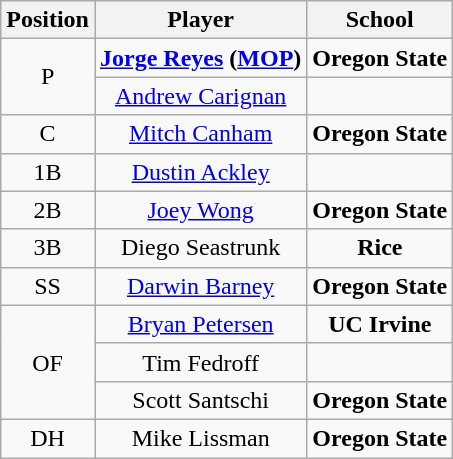<table class="wikitable" style=text-align:center>
<tr>
<th>Position</th>
<th>Player</th>
<th>School</th>
</tr>
<tr>
<td rowspan=2>P</td>
<td><strong><a href='#'>Jorge Reyes</a> (<a href='#'>MOP</a>)</strong></td>
<td style=><strong>Oregon State</strong></td>
</tr>
<tr>
<td><a href='#'>Andrew Carignan</a></td>
<td style=></td>
</tr>
<tr>
<td>C</td>
<td><a href='#'>Mitch Canham</a></td>
<td style=><strong>Oregon State</strong></td>
</tr>
<tr>
<td>1B</td>
<td><a href='#'>Dustin Ackley</a></td>
<td style=></td>
</tr>
<tr>
<td>2B</td>
<td><a href='#'>Joey Wong</a></td>
<td style=><strong>Oregon State</strong></td>
</tr>
<tr>
<td>3B</td>
<td>Diego Seastrunk</td>
<td style=><strong>Rice</strong></td>
</tr>
<tr>
<td>SS</td>
<td><a href='#'>Darwin Barney</a></td>
<td style=><strong>Oregon State</strong></td>
</tr>
<tr>
<td rowspan=3>OF</td>
<td><a href='#'>Bryan Petersen</a></td>
<td style=><strong>UC Irvine</strong></td>
</tr>
<tr>
<td>Tim Fedroff</td>
<td style=></td>
</tr>
<tr>
<td>Scott Santschi</td>
<td style=><strong>Oregon State</strong></td>
</tr>
<tr>
<td>DH</td>
<td>Mike Lissman</td>
<td style=><strong>Oregon State</strong></td>
</tr>
</table>
